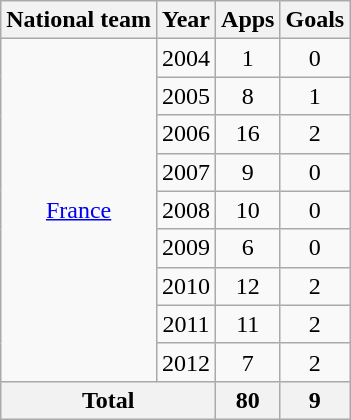<table class="wikitable" style="text-align:center">
<tr>
<th>National team</th>
<th>Year</th>
<th>Apps</th>
<th>Goals</th>
</tr>
<tr>
<td rowspan="9"><a href='#'>France</a></td>
<td>2004</td>
<td>1</td>
<td>0</td>
</tr>
<tr>
<td>2005</td>
<td>8</td>
<td>1</td>
</tr>
<tr>
<td>2006</td>
<td>16</td>
<td>2</td>
</tr>
<tr>
<td>2007</td>
<td>9</td>
<td>0</td>
</tr>
<tr>
<td>2008</td>
<td>10</td>
<td>0</td>
</tr>
<tr>
<td>2009</td>
<td>6</td>
<td>0</td>
</tr>
<tr>
<td>2010</td>
<td>12</td>
<td>2</td>
</tr>
<tr>
<td>2011</td>
<td>11</td>
<td>2</td>
</tr>
<tr>
<td>2012</td>
<td>7</td>
<td>2</td>
</tr>
<tr>
<th colspan="2">Total</th>
<th>80</th>
<th>9</th>
</tr>
</table>
